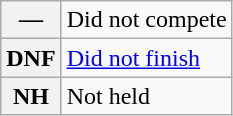<table class="wikitable">
<tr>
<th scope="row">—</th>
<td>Did not compete</td>
</tr>
<tr>
<th scope="row">DNF</th>
<td><a href='#'>Did not finish</a></td>
</tr>
<tr>
<th scope="row">NH</th>
<td>Not held</td>
</tr>
</table>
